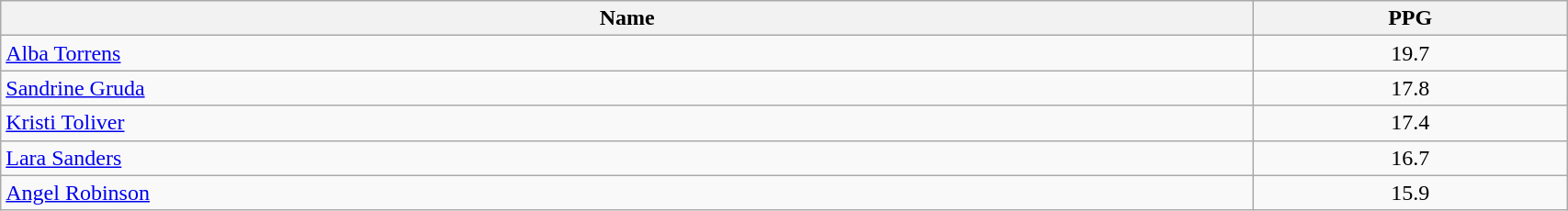<table class=wikitable width="90%">
<tr>
<th width="80%">Name</th>
<th width="20%">PPG</th>
</tr>
<tr>
<td> <a href='#'>Alba Torrens</a></td>
<td align=center>19.7</td>
</tr>
<tr>
<td> <a href='#'>Sandrine Gruda</a></td>
<td align=center>17.8</td>
</tr>
<tr>
<td> <a href='#'>Kristi Toliver</a></td>
<td align=center>17.4</td>
</tr>
<tr>
<td> <a href='#'>Lara Sanders</a></td>
<td align=center>16.7</td>
</tr>
<tr>
<td> <a href='#'>Angel Robinson</a></td>
<td align=center>15.9</td>
</tr>
</table>
